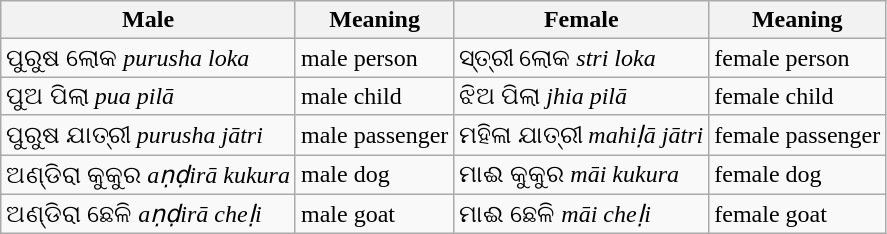<table class="wikitable">
<tr>
<th>Male</th>
<th>Meaning</th>
<th>Female</th>
<th>Meaning</th>
</tr>
<tr>
<td>ପୁରୁଷ ଲୋକ <em>purusha loka</em></td>
<td>male person</td>
<td>ସ୍ତ୍ରୀ ଲୋକ <em>stri loka</em></td>
<td>female person</td>
</tr>
<tr>
<td>ପୁଅ ପିଲା <em>pua pilā</em></td>
<td>male child</td>
<td>ଝିଅ ପିଲା <em>jhia pilā</em></td>
<td>female child</td>
</tr>
<tr>
<td>ପୁରୁଷ ଯାତ୍ରୀ <em>purusha jātri</em></td>
<td>male passenger</td>
<td>ମହିଳା ଯାତ୍ରୀ <em>mahiḷā jātri</em></td>
<td>female passenger</td>
</tr>
<tr>
<td>ଅଣ୍ଡିରା କୁକୁର <em>aṇḍirā kukura</em></td>
<td>male dog</td>
<td>ମାଈ କୁକୁର <em>māi kukura</em></td>
<td>female dog</td>
</tr>
<tr>
<td>ଅଣ୍ଡିରା ଛେଳି <em>aṇḍirā cheḷi</em></td>
<td>male goat</td>
<td>ମାଈ ଛେଳି <em>māi cheḷi</em></td>
<td>female goat</td>
</tr>
</table>
